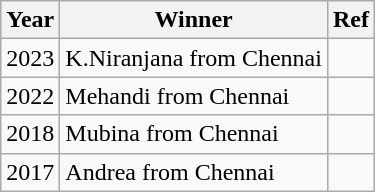<table class=wikitable>
<tr>
<th>Year</th>
<th>Winner</th>
<th>Ref</th>
</tr>
<tr>
<td>2023</td>
<td>K.Niranjana from Chennai</td>
<td></td>
</tr>
<tr>
<td>2022</td>
<td>Mehandi from Chennai</td>
<td></td>
</tr>
<tr>
<td>2018</td>
<td>Mubina from Chennai</td>
<td></td>
</tr>
<tr>
<td>2017</td>
<td>Andrea from Chennai</td>
<td></td>
</tr>
</table>
